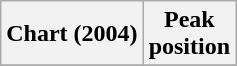<table class="wikitable plainrowheaders">
<tr>
<th>Chart (2004)</th>
<th>Peak<br>position</th>
</tr>
<tr>
</tr>
</table>
